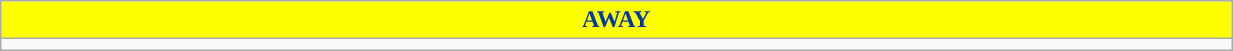<table class="wikitable collapsible collapsed" style="width:65%">
<tr>
<th colspan=12 ! style="color:#0038af; background:yellow">AWAY</th>
</tr>
<tr>
<td></td>
</tr>
</table>
